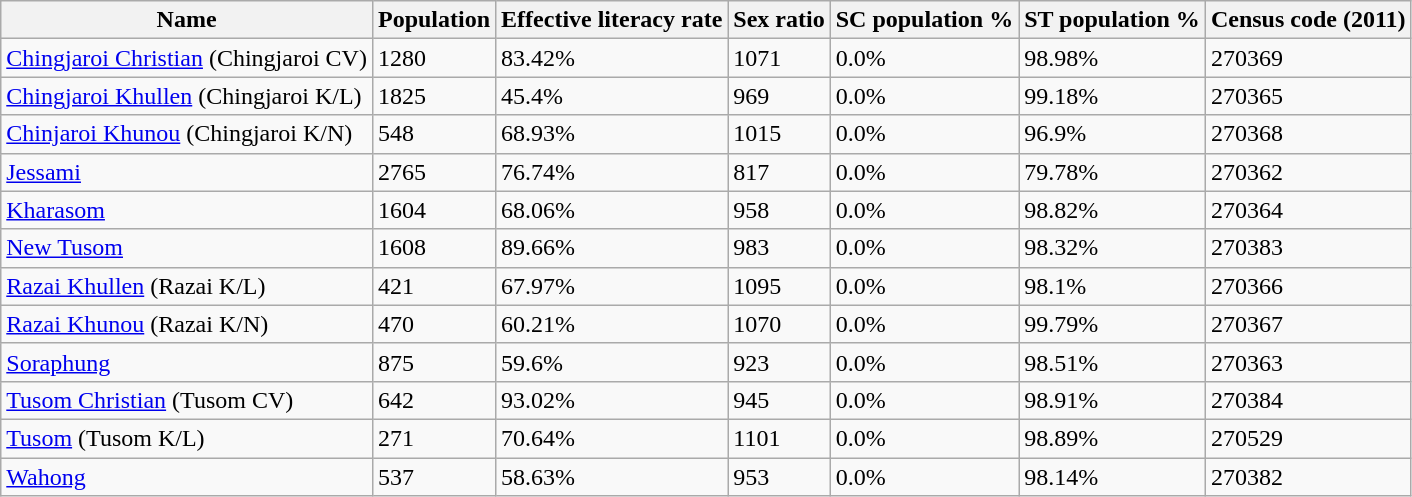<table class="wikitable sortable">
<tr>
<th>Name</th>
<th>Population</th>
<th>Effective literacy rate</th>
<th>Sex ratio</th>
<th>SC population %</th>
<th>ST population %</th>
<th>Census code (2011)</th>
</tr>
<tr>
<td><a href='#'>Chingjaroi Christian</a> (Chingjaroi CV)</td>
<td>1280</td>
<td>83.42%</td>
<td>1071</td>
<td>0.0%</td>
<td>98.98%</td>
<td>270369</td>
</tr>
<tr>
<td><a href='#'>Chingjaroi Khullen</a> (Chingjaroi K/L)</td>
<td>1825</td>
<td>45.4%</td>
<td>969</td>
<td>0.0%</td>
<td>99.18%</td>
<td>270365</td>
</tr>
<tr>
<td><a href='#'>Chinjaroi Khunou</a> (Chingjaroi K/N)</td>
<td>548</td>
<td>68.93%</td>
<td>1015</td>
<td>0.0%</td>
<td>96.9%</td>
<td>270368</td>
</tr>
<tr>
<td><a href='#'>Jessami</a></td>
<td>2765</td>
<td>76.74%</td>
<td>817</td>
<td>0.0%</td>
<td>79.78%</td>
<td>270362</td>
</tr>
<tr>
<td><a href='#'>Kharasom</a></td>
<td>1604</td>
<td>68.06%</td>
<td>958</td>
<td>0.0%</td>
<td>98.82%</td>
<td>270364</td>
</tr>
<tr>
<td><a href='#'>New Tusom</a></td>
<td>1608</td>
<td>89.66%</td>
<td>983</td>
<td>0.0%</td>
<td>98.32%</td>
<td>270383</td>
</tr>
<tr>
<td><a href='#'>Razai Khullen</a> (Razai K/L)</td>
<td>421</td>
<td>67.97%</td>
<td>1095</td>
<td>0.0%</td>
<td>98.1%</td>
<td>270366</td>
</tr>
<tr>
<td><a href='#'>Razai Khunou</a> (Razai K/N)</td>
<td>470</td>
<td>60.21%</td>
<td>1070</td>
<td>0.0%</td>
<td>99.79%</td>
<td>270367</td>
</tr>
<tr>
<td><a href='#'>Soraphung</a></td>
<td>875</td>
<td>59.6%</td>
<td>923</td>
<td>0.0%</td>
<td>98.51%</td>
<td>270363</td>
</tr>
<tr>
<td><a href='#'>Tusom Christian</a> (Tusom CV)</td>
<td>642</td>
<td>93.02%</td>
<td>945</td>
<td>0.0%</td>
<td>98.91%</td>
<td>270384</td>
</tr>
<tr>
<td><a href='#'>Tusom</a> (Tusom K/L)</td>
<td>271</td>
<td>70.64%</td>
<td>1101</td>
<td>0.0%</td>
<td>98.89%</td>
<td>270529</td>
</tr>
<tr>
<td><a href='#'>Wahong</a></td>
<td>537</td>
<td>58.63%</td>
<td>953</td>
<td>0.0%</td>
<td>98.14%</td>
<td>270382</td>
</tr>
</table>
